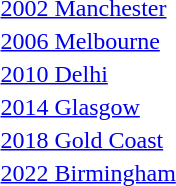<table>
<tr>
<td><a href='#'>2002 Manchester</a><br></td>
<td></td>
<td></td>
<td></td>
</tr>
<tr>
<td><a href='#'>2006 Melbourne</a><br></td>
<td></td>
<td></td>
<td></td>
</tr>
<tr>
<td><a href='#'>2010 Delhi</a><br></td>
<td></td>
<td></td>
<td></td>
</tr>
<tr>
<td><a href='#'>2014 Glasgow</a><br></td>
<td></td>
<td></td>
<td></td>
</tr>
<tr>
<td><a href='#'>2018 Gold Coast</a><br></td>
<td></td>
<td></td>
<td></td>
</tr>
<tr>
<td><a href='#'>2022 Birmingham</a><br></td>
<td></td>
<td></td>
<td></td>
</tr>
</table>
